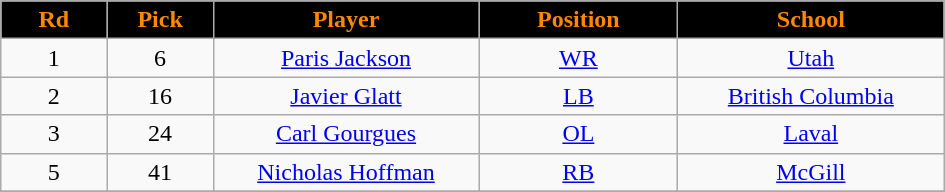<table class="wikitable sortable">
<tr>
<th style="background:black;color:#FF8800;"  width="8%">Rd</th>
<th style="background:black;color:#FF8800;"  width="8%">Pick</th>
<th style="background:black;color:#FF8800;"  width="20%">Player</th>
<th style="background:black;color:#FF8800;"  width="15%">Position</th>
<th style="background:black;color:#FF8800;"  width="20%">School</th>
</tr>
<tr align="center">
<td align=center>1</td>
<td>6</td>
<td><a href='#'>Paris Jackson</a></td>
<td><a href='#'>WR</a></td>
<td><a href='#'>Utah</a></td>
</tr>
<tr align="center">
<td align=center>2</td>
<td>16</td>
<td><a href='#'>Javier Glatt</a></td>
<td><a href='#'>LB</a></td>
<td><a href='#'>British Columbia</a></td>
</tr>
<tr align="center">
<td align=center>3</td>
<td>24</td>
<td><a href='#'>Carl Gourgues</a></td>
<td><a href='#'>OL</a></td>
<td><a href='#'>Laval</a></td>
</tr>
<tr align="center">
<td align=center>5</td>
<td>41</td>
<td><a href='#'>Nicholas Hoffman</a></td>
<td><a href='#'>RB</a></td>
<td><a href='#'>McGill</a></td>
</tr>
<tr>
</tr>
</table>
